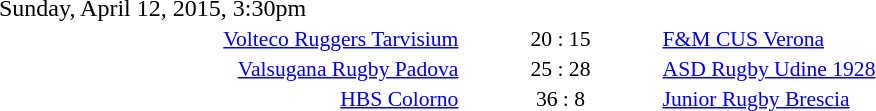<table style="width:70%;" cellspacing="1">
<tr>
<th width=35%></th>
<th width=15%></th>
<th></th>
</tr>
<tr>
<td>Sunday, April 12, 2015, 3:30pm</td>
</tr>
<tr style=font-size:90%>
<td align=right><a href='#'>Volteco Ruggers Tarvisium</a></td>
<td align=center>20 : 15</td>
<td><a href='#'>F&M CUS Verona</a></td>
</tr>
<tr style=font-size:90%>
<td align=right><a href='#'>Valsugana Rugby Padova</a></td>
<td align=center>25 : 28</td>
<td><a href='#'>ASD Rugby Udine 1928</a></td>
</tr>
<tr style=font-size:90%>
<td align=right><a href='#'>HBS Colorno</a></td>
<td align=center>36 : 8</td>
<td><a href='#'>Junior Rugby Brescia</a></td>
</tr>
</table>
